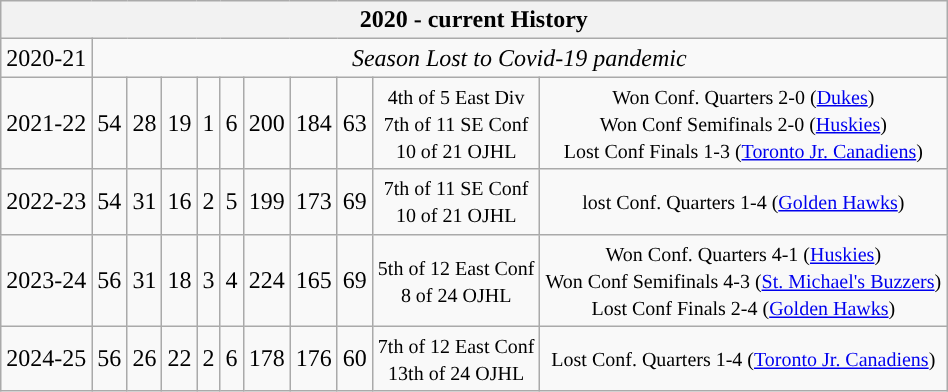<table class="wikitable " style="text-align:center;">
<tr>
<th colspan=12 bgcolor="#822433" text_color=white>2020 - current History</th>
</tr>
<tr align="center">
<td>2020-21</td>
<td colspan=10><em>Season Lost to Covid-19 pandemic</em></td>
</tr>
<tr align="center">
<td>2021-22</td>
<td>54</td>
<td>28</td>
<td>19</td>
<td>1</td>
<td>6</td>
<td>200</td>
<td>184</td>
<td>63</td>
<td><small>4th of 5 East Div<br>7th of 11 SE Conf<br>10 of 21 OJHL</small></td>
<td><small>Won Conf. Quarters 2-0 (<a href='#'>Dukes</a>)<br>Won Conf Semifinals 2-0 (<a href='#'>Huskies</a>)<br>Lost Conf Finals 1-3 (<a href='#'>Toronto Jr. Canadiens</a>)</small></td>
</tr>
<tr align="center">
<td>2022-23</td>
<td>54</td>
<td>31</td>
<td>16</td>
<td>2</td>
<td>5</td>
<td>199</td>
<td>173</td>
<td>69</td>
<td><small>7th of 11 SE Conf<br>10 of 21 OJHL</small></td>
<td><small>lost Conf. Quarters 1-4 (<a href='#'>Golden Hawks</a>)</small></td>
</tr>
<tr align="center">
<td>2023-24</td>
<td>56</td>
<td>31</td>
<td>18</td>
<td>3</td>
<td>4</td>
<td>224</td>
<td>165</td>
<td>69</td>
<td><small>5th of 12 East Conf<br>8 of 24 OJHL</small></td>
<td><small>Won Conf. Quarters 4-1 (<a href='#'>Huskies</a>)<br>Won Conf Semifinals 4-3 (<a href='#'>St. Michael's Buzzers</a>)<br>Lost Conf Finals 2-4 (<a href='#'>Golden Hawks</a>)</small></td>
</tr>
<tr align="center">
<td>2024-25</td>
<td>56</td>
<td>26</td>
<td>22</td>
<td>2</td>
<td>6</td>
<td>178</td>
<td>176</td>
<td>60</td>
<td><small>7th of 12 East Conf<br>13th of 24 OJHL</small></td>
<td><small>Lost Conf. Quarters 1-4 (<a href='#'>Toronto Jr. Canadiens</a>)</small></td>
</tr>
</table>
